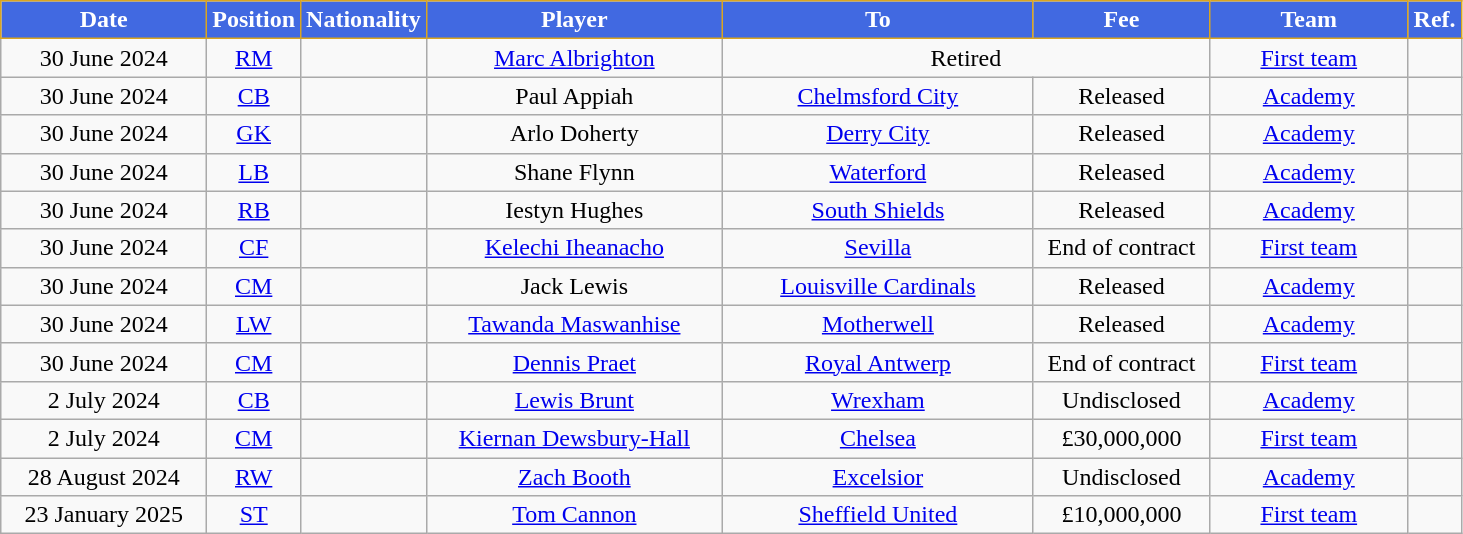<table class="wikitable" style="text-align:center">
<tr>
<th style="background:royalblue;color:white;border:1px solid goldenrod;width:130px">Date</th>
<th style="background:royalblue;color:white;border:1px solid goldenrod;width:50px">Position</th>
<th style="background:royalblue;color:white;border:1px solid goldenrod;width:50px">Nationality</th>
<th style="background:royalblue;color:white;border:1px solid goldenrod;width:190px">Player</th>
<th style="background:royalblue;color:white;border:1px solid goldenrod;width:200px">To</th>
<th style="background:royalblue;color:white;border:1px solid goldenrod;width:110px">Fee</th>
<th style="background:royalblue;color:white;border:1px solid goldenrod;width:125px">Team</th>
<th style="background:royalblue;color:white;border:1px solid goldenrod;width:25px">Ref.</th>
</tr>
<tr>
<td>30 June 2024</td>
<td><a href='#'>RM</a></td>
<td></td>
<td><a href='#'>Marc Albrighton</a></td>
<td colspan=2>Retired</td>
<td><a href='#'>First team</a></td>
<td></td>
</tr>
<tr>
<td>30 June 2024</td>
<td><a href='#'>CB</a></td>
<td></td>
<td>Paul Appiah</td>
<td> <a href='#'>Chelmsford City</a></td>
<td>Released</td>
<td><a href='#'>Academy</a></td>
<td></td>
</tr>
<tr>
<td>30 June 2024</td>
<td><a href='#'>GK</a></td>
<td></td>
<td>Arlo Doherty</td>
<td> <a href='#'>Derry City</a></td>
<td>Released</td>
<td><a href='#'>Academy</a></td>
<td></td>
</tr>
<tr>
<td>30 June 2024</td>
<td><a href='#'>LB</a></td>
<td></td>
<td>Shane Flynn</td>
<td> <a href='#'>Waterford</a></td>
<td>Released</td>
<td><a href='#'>Academy</a></td>
<td></td>
</tr>
<tr>
<td>30 June 2024</td>
<td><a href='#'>RB</a></td>
<td></td>
<td>Iestyn Hughes</td>
<td> <a href='#'>South Shields</a></td>
<td>Released</td>
<td><a href='#'>Academy</a></td>
<td></td>
</tr>
<tr>
<td>30 June 2024</td>
<td><a href='#'>CF</a></td>
<td></td>
<td><a href='#'>Kelechi Iheanacho</a></td>
<td> <a href='#'>Sevilla</a></td>
<td>End of contract</td>
<td><a href='#'>First team</a></td>
<td></td>
</tr>
<tr>
<td>30 June 2024</td>
<td><a href='#'>CM</a></td>
<td></td>
<td>Jack Lewis</td>
<td> <a href='#'>Louisville Cardinals</a></td>
<td>Released</td>
<td><a href='#'>Academy</a></td>
<td></td>
</tr>
<tr>
<td>30 June 2024</td>
<td><a href='#'>LW</a></td>
<td></td>
<td><a href='#'>Tawanda Maswanhise</a></td>
<td> <a href='#'>Motherwell</a></td>
<td>Released</td>
<td><a href='#'>Academy</a></td>
<td></td>
</tr>
<tr>
<td>30 June 2024</td>
<td><a href='#'>CM</a></td>
<td></td>
<td><a href='#'>Dennis Praet</a></td>
<td> <a href='#'>Royal Antwerp</a></td>
<td>End of contract</td>
<td><a href='#'>First team</a></td>
<td></td>
</tr>
<tr>
<td>2 July 2024</td>
<td><a href='#'>CB</a></td>
<td></td>
<td><a href='#'>Lewis Brunt</a></td>
<td> <a href='#'>Wrexham</a></td>
<td>Undisclosed</td>
<td><a href='#'>Academy</a></td>
<td></td>
</tr>
<tr>
<td>2 July 2024</td>
<td><a href='#'>CM</a></td>
<td></td>
<td><a href='#'>Kiernan Dewsbury-Hall</a></td>
<td> <a href='#'>Chelsea</a></td>
<td>£30,000,000</td>
<td><a href='#'>First team</a></td>
<td></td>
</tr>
<tr>
<td>28 August 2024</td>
<td><a href='#'>RW</a></td>
<td></td>
<td><a href='#'>Zach Booth</a></td>
<td> <a href='#'> Excelsior</a></td>
<td>Undisclosed</td>
<td><a href='#'>Academy</a></td>
<td></td>
</tr>
<tr>
<td>23 January 2025</td>
<td><a href='#'>ST</a></td>
<td></td>
<td><a href='#'>Tom Cannon</a></td>
<td> <a href='#'>Sheffield United</a></td>
<td>£10,000,000</td>
<td><a href='#'>First team</a></td>
<td></td>
</tr>
</table>
